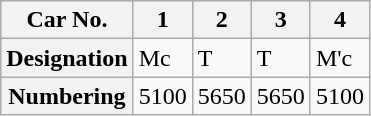<table class="wikitable">
<tr>
<th>Car No.</th>
<th>1</th>
<th>2</th>
<th>3</th>
<th>4</th>
</tr>
<tr>
<th>Designation</th>
<td>Mc</td>
<td>T</td>
<td>T</td>
<td>M'c</td>
</tr>
<tr>
<th>Numbering</th>
<td>5100</td>
<td>5650</td>
<td>5650</td>
<td>5100</td>
</tr>
</table>
